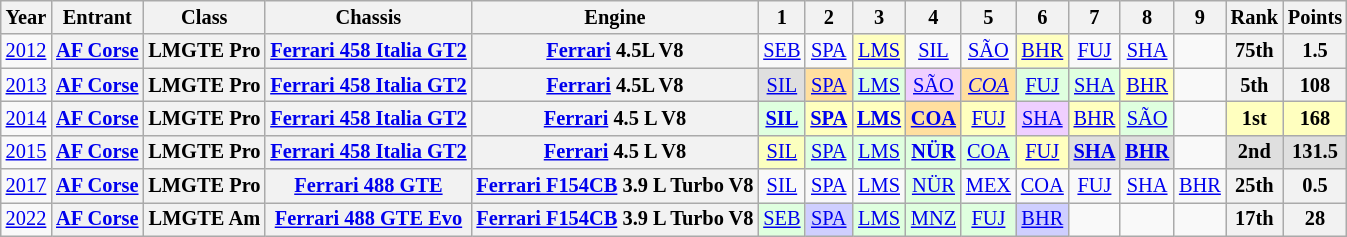<table class="wikitable" style="text-align:center; font-size:85%">
<tr>
<th>Year</th>
<th>Entrant</th>
<th>Class</th>
<th>Chassis</th>
<th>Engine</th>
<th>1</th>
<th>2</th>
<th>3</th>
<th>4</th>
<th>5</th>
<th>6</th>
<th>7</th>
<th>8</th>
<th>9</th>
<th>Rank</th>
<th>Points</th>
</tr>
<tr>
<td><a href='#'>2012</a></td>
<th nowrap><a href='#'>AF Corse</a></th>
<th nowrap>LMGTE Pro</th>
<th nowrap><a href='#'>Ferrari 458 Italia GT2</a></th>
<th nowrap><a href='#'>Ferrari</a> 4.5L V8</th>
<td><a href='#'>SEB</a> <br></td>
<td><a href='#'>SPA</a></td>
<td style="background:#FFFFBF;"><a href='#'>LMS</a><br></td>
<td><a href='#'>SIL</a></td>
<td><a href='#'>SÃO</a></td>
<td style="background:#FFFFBF;"><a href='#'>BHR</a><br></td>
<td><a href='#'>FUJ</a></td>
<td><a href='#'>SHA</a></td>
<td></td>
<th>75th</th>
<th>1.5</th>
</tr>
<tr>
<td><a href='#'>2013</a></td>
<th nowrap><a href='#'>AF Corse</a></th>
<th nowrap>LMGTE Pro</th>
<th nowrap><a href='#'>Ferrari 458 Italia GT2</a></th>
<th nowrap><a href='#'>Ferrari</a> 4.5L V8</th>
<td style="background:#DFDFDF;"><a href='#'>SIL</a><br></td>
<td style="background:#FFDF9F;"><a href='#'>SPA</a><br></td>
<td style="background:#DFFFDF;"><a href='#'>LMS</a><br></td>
<td style="background:#EFCFFF;"><a href='#'>SÃO</a><br></td>
<td style="background:#FFDF9F;"><em><a href='#'>COA</a></em><br></td>
<td style="background:#DFFFDF;"><a href='#'>FUJ</a><br></td>
<td style="background:#DFFFDF;"><a href='#'>SHA</a><br></td>
<td style="background:#FFFFBF;"><a href='#'>BHR</a><br></td>
<td></td>
<th>5th</th>
<th>108</th>
</tr>
<tr>
<td><a href='#'>2014</a></td>
<th nowrap><a href='#'>AF Corse</a></th>
<th nowrap>LMGTE Pro</th>
<th nowrap><a href='#'>Ferrari 458 Italia GT2</a></th>
<th nowrap><a href='#'>Ferrari</a> 4.5 L V8</th>
<td style="background:#DFFFDF;"><strong><a href='#'>SIL</a></strong><br></td>
<td style="background:#FFFFBF;"><strong><a href='#'>SPA</a></strong><br></td>
<td style="background:#FFFFBF;"><strong><a href='#'>LMS</a></strong><br></td>
<td style="background:#FFDF9F;"><strong><a href='#'>COA</a></strong><br></td>
<td style="background:#FFFFBF;"><a href='#'>FUJ</a><br></td>
<td style="background:#EFCFFF;"><a href='#'>SHA</a><br></td>
<td style="background:#FFFFBF;"><a href='#'>BHR</a><br></td>
<td style="background:#DFFFDF;"><a href='#'>SÃO</a><br></td>
<td></td>
<td style="background:#FFFFBF;"><strong>1st</strong></td>
<td style="background:#FFFFBF;"><strong>168</strong></td>
</tr>
<tr>
<td><a href='#'>2015</a></td>
<th nowrap><a href='#'>AF Corse</a></th>
<th nowrap>LMGTE Pro</th>
<th nowrap><a href='#'>Ferrari 458 Italia GT2</a></th>
<th nowrap><a href='#'>Ferrari</a> 4.5 L V8</th>
<td style="background:#FBFFBF;"><a href='#'>SIL</a><br></td>
<td style="background:#DFFFDF;"><a href='#'>SPA</a><br></td>
<td style="background:#DFFFDF;"><a href='#'>LMS</a><br></td>
<td style="background:#DFFFDF;"><strong><a href='#'>NÜR</a></strong><br></td>
<td style="background:#DFFFDF;"><a href='#'>COA</a><br></td>
<td style="background:#FFFFBF;"><a href='#'>FUJ</a><br></td>
<td style="background:#DFDFDF;"><strong><a href='#'>SHA</a></strong><br></td>
<td style="background:#DFDFDF;"><strong><a href='#'>BHR</a></strong><br></td>
<td></td>
<th style="background:#DFDFDF;">2nd</th>
<th style="background:#DFDFDF;">131.5</th>
</tr>
<tr>
<td><a href='#'>2017</a></td>
<th nowrap><a href='#'>AF Corse</a></th>
<th nowrap>LMGTE Pro</th>
<th nowrap><a href='#'>Ferrari 488 GTE</a></th>
<th nowrap><a href='#'>Ferrari F154CB</a> 3.9 L Turbo V8</th>
<td><a href='#'>SIL</a></td>
<td><a href='#'>SPA</a></td>
<td><a href='#'>LMS</a></td>
<td style="background:#DFFFDF;"><a href='#'>NÜR</a><br></td>
<td><a href='#'>MEX</a></td>
<td><a href='#'>COA</a></td>
<td><a href='#'>FUJ</a></td>
<td><a href='#'>SHA</a></td>
<td><a href='#'>BHR</a></td>
<th>25th</th>
<th>0.5</th>
</tr>
<tr>
<td><a href='#'>2022</a></td>
<th nowrap><a href='#'>AF Corse</a></th>
<th nowrap>LMGTE Am</th>
<th nowrap><a href='#'>Ferrari 488 GTE Evo</a></th>
<th nowrap><a href='#'>Ferrari F154CB</a> 3.9 L Turbo V8</th>
<td style="background:#DFFFDF;"><a href='#'>SEB</a><br></td>
<td style="background:#CFCFFF;"><a href='#'>SPA</a><br></td>
<td style="background:#DFFFDF;"><a href='#'>LMS</a><br></td>
<td style="background:#DFFFDF;"><a href='#'>MNZ</a><br></td>
<td style="background:#DFFFDF;"><a href='#'>FUJ</a><br></td>
<td style="background:#CFCFFF;"><a href='#'>BHR</a><br></td>
<td></td>
<td></td>
<td></td>
<th>17th</th>
<th>28</th>
</tr>
</table>
